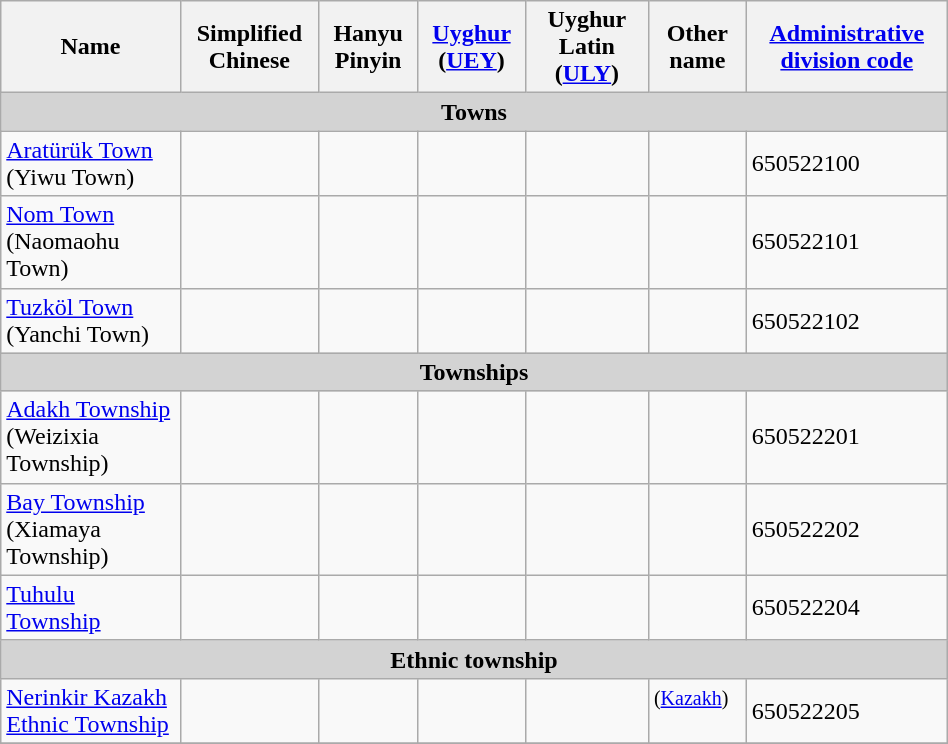<table class="wikitable" align="center" style="width:50%; border="1">
<tr>
<th>Name</th>
<th>Simplified Chinese</th>
<th>Hanyu Pinyin</th>
<th><a href='#'>Uyghur</a> (<a href='#'>UEY</a>)</th>
<th>Uyghur Latin (<a href='#'>ULY</a>)</th>
<th>Other name</th>
<th><a href='#'>Administrative division code</a></th>
</tr>
<tr>
<td colspan="7"  style="text-align:center; background:#d3d3d3;"><strong>Towns</strong></td>
</tr>
<tr --------->
<td><a href='#'>Aratürük Town</a><br>(Yiwu Town)</td>
<td></td>
<td></td>
<td></td>
<td></td>
<td></td>
<td>650522100</td>
</tr>
<tr>
<td><a href='#'>Nom Town</a><br>(Naomaohu Town)</td>
<td></td>
<td></td>
<td></td>
<td></td>
<td></td>
<td>650522101</td>
</tr>
<tr>
<td><a href='#'>Tuzköl Town</a><br>(Yanchi Town)</td>
<td></td>
<td></td>
<td></td>
<td></td>
<td></td>
<td>650522102</td>
</tr>
<tr --------->
<td colspan="7"  style="text-align:center; background:#d3d3d3;"><strong>Townships</strong></td>
</tr>
<tr --------->
<td><a href='#'>Adakh Township</a><br>(Weizixia Township)</td>
<td></td>
<td></td>
<td></td>
<td></td>
<td></td>
<td>650522201</td>
</tr>
<tr>
<td><a href='#'>Bay Township</a><br>(Xiamaya Township)</td>
<td></td>
<td></td>
<td></td>
<td></td>
<td></td>
<td>650522202</td>
</tr>
<tr>
<td><a href='#'>Tuhulu Township</a></td>
<td></td>
<td></td>
<td></td>
<td></td>
<td></td>
<td>650522204</td>
</tr>
<tr --------->
<td colspan="7"  style="text-align:center; background:#d3d3d3;"><strong>Ethnic township</strong></td>
</tr>
<tr --------->
<td><a href='#'>Nerinkir Kazakh Ethnic Township</a></td>
<td></td>
<td></td>
<td></td>
<td></td>
<td><small>(<a href='#'>Kazakh</a>)</small><br><br></td>
<td>650522205</td>
</tr>
<tr>
</tr>
</table>
